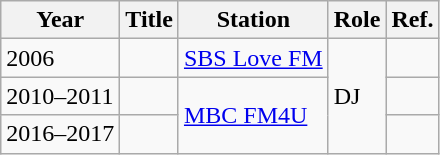<table class="wikitable">
<tr>
<th>Year</th>
<th>Title</th>
<th>Station</th>
<th>Role</th>
<th>Ref.</th>
</tr>
<tr>
<td>2006</td>
<td><em></em></td>
<td><a href='#'>SBS Love FM</a></td>
<td rowspan="3">DJ</td>
<td></td>
</tr>
<tr>
<td>2010–2011</td>
<td><em></em></td>
<td rowspan="2"><a href='#'>MBC FM4U</a></td>
<td></td>
</tr>
<tr>
<td>2016–2017</td>
<td><em></em></td>
<td></td>
</tr>
</table>
